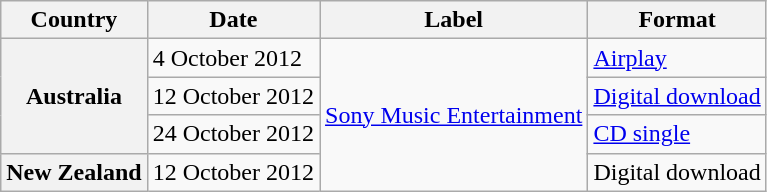<table class="wikitable plainrowheaders">
<tr>
<th scope="col">Country</th>
<th scope="col">Date</th>
<th scope="col">Label</th>
<th scope="col">Format</th>
</tr>
<tr>
<th scope="row" rowspan="3">Australia</th>
<td>4 October 2012</td>
<td rowspan="4"><a href='#'>Sony Music Entertainment</a></td>
<td><a href='#'>Airplay</a></td>
</tr>
<tr>
<td>12 October 2012</td>
<td><a href='#'>Digital download</a></td>
</tr>
<tr>
<td>24 October 2012</td>
<td><a href='#'>CD single</a></td>
</tr>
<tr>
<th scope="row">New Zealand</th>
<td>12 October 2012</td>
<td Music download>Digital download</td>
</tr>
</table>
